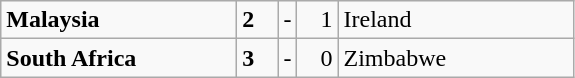<table class="wikitable">
<tr>
<td width=150> <strong>Malaysia</strong></td>
<td style="width:20px; text-align:left;"><strong>2</strong></td>
<td>-</td>
<td style="width:20px; text-align:right;">1</td>
<td width=150> Ireland</td>
</tr>
<tr>
<td> <strong>South Africa</strong></td>
<td style="text-align:left;"><strong>3</strong></td>
<td>-</td>
<td style="text-align:right;">0</td>
<td> Zimbabwe</td>
</tr>
</table>
